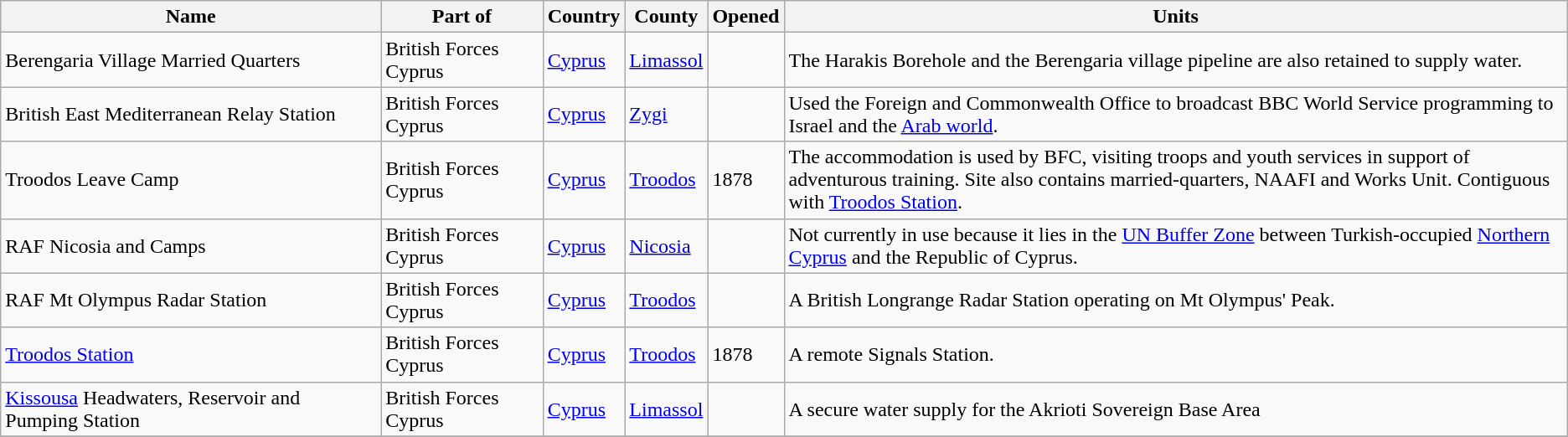<table class="wikitable sortable" border="1">
<tr>
<th style="width="15%">Name</th>
<th style="width="15%">Part of</th>
<th style="width="4%">Country</th>
<th style="width="10%">County</th>
<th style="width="5%">Opened</th>
<th style="class="unsortable" width="50%">Units</th>
</tr>
<tr>
<td>Berengaria Village Married Quarters</td>
<td>British Forces Cyprus</td>
<td><a href='#'>Cyprus</a></td>
<td><a href='#'>Limassol</a></td>
<td></td>
<td>The Harakis Borehole and the Berengaria village pipeline are also retained to supply water.</td>
</tr>
<tr>
<td>British East Mediterranean Relay Station</td>
<td>British Forces Cyprus</td>
<td><a href='#'>Cyprus</a></td>
<td><a href='#'>Zygi</a></td>
<td></td>
<td>Used the Foreign and Commonwealth Office to broadcast BBC World Service programming to Israel and the <a href='#'>Arab world</a>.</td>
</tr>
<tr>
<td>Troodos Leave Camp</td>
<td>British Forces Cyprus</td>
<td><a href='#'>Cyprus</a></td>
<td><a href='#'>Troodos</a></td>
<td>1878</td>
<td>The accommodation is used by BFC, visiting troops and youth services in support of adventurous training. Site also contains married-quarters, NAAFI and Works Unit. Contiguous with <a href='#'>Troodos Station</a>.</td>
</tr>
<tr>
<td>RAF Nicosia and Camps</td>
<td>British Forces Cyprus</td>
<td><a href='#'>Cyprus</a></td>
<td><a href='#'>Nicosia</a></td>
<td></td>
<td>Not currently in use because it lies in the <a href='#'>UN Buffer Zone</a> between Turkish-occupied <a href='#'>Northern Cyprus</a> and the Republic of Cyprus.</td>
</tr>
<tr>
<td>RAF Mt Olympus Radar Station</td>
<td>British Forces Cyprus</td>
<td><a href='#'>Cyprus</a></td>
<td><a href='#'>Troodos</a></td>
<td></td>
<td>A British Longrange Radar Station operating on Mt Olympus' Peak.</td>
</tr>
<tr>
<td><a href='#'>Troodos Station</a></td>
<td>British Forces Cyprus</td>
<td><a href='#'>Cyprus</a></td>
<td><a href='#'>Troodos</a></td>
<td>1878</td>
<td>A remote Signals Station.</td>
</tr>
<tr>
<td><a href='#'>Kissousa</a> Headwaters, Reservoir and Pumping Station</td>
<td>British Forces Cyprus</td>
<td><a href='#'>Cyprus</a></td>
<td><a href='#'>Limassol</a></td>
<td></td>
<td>A secure water supply for the Akrioti Sovereign Base Area</td>
</tr>
<tr>
</tr>
</table>
